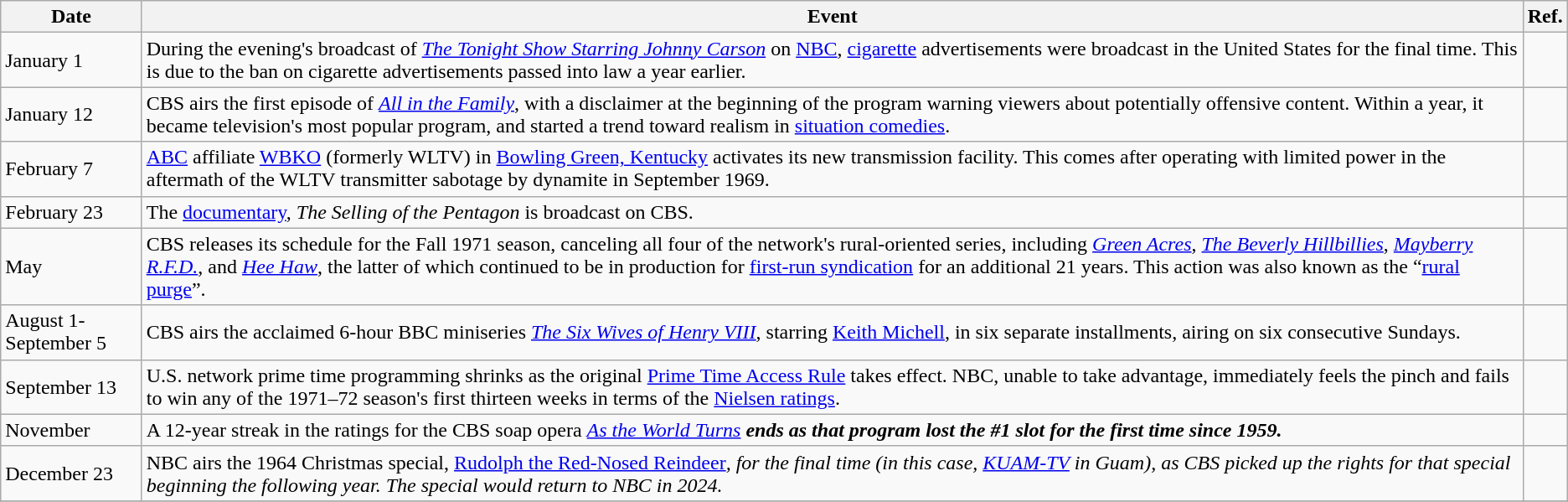<table class="wikitable sortable">
<tr>
<th>Date</th>
<th>Event</th>
<th>Ref.</th>
</tr>
<tr>
<td>January 1</td>
<td>During the evening's broadcast of <em><a href='#'>The Tonight Show Starring Johnny Carson</a></em> on <a href='#'>NBC</a>, <a href='#'>cigarette</a> advertisements were broadcast in the United States for the final time. This is due to the ban on cigarette advertisements passed into law a year earlier.</td>
<td></td>
</tr>
<tr>
<td>January 12</td>
<td>CBS airs the first episode of <em><a href='#'>All in the Family</a></em>, with a disclaimer at the beginning of the program warning viewers about potentially offensive content. Within a year, it became television's most popular program, and started a trend toward realism in <a href='#'>situation comedies</a>.</td>
<td></td>
</tr>
<tr>
<td>February 7</td>
<td><a href='#'>ABC</a> affiliate <a href='#'>WBKO</a> (formerly WLTV) in <a href='#'>Bowling Green, Kentucky</a> activates its new transmission facility. This comes after operating with limited power in the aftermath of the WLTV transmitter sabotage by dynamite in September 1969.</td>
<td></td>
</tr>
<tr>
<td>February 23</td>
<td>The <a href='#'>documentary</a>, <em>The Selling of the Pentagon</em> is broadcast on CBS.</td>
<td></td>
</tr>
<tr>
<td>May</td>
<td>CBS releases its schedule for the Fall 1971 season, canceling all four of the network's rural-oriented series, including <em><a href='#'>Green Acres</a></em>, <em><a href='#'>The Beverly Hillbillies</a></em>, <em><a href='#'>Mayberry R.F.D.</a></em>, and <em><a href='#'>Hee Haw</a></em>, the latter of which continued to be in production for <a href='#'>first-run syndication</a> for an additional 21 years. This action was also known as the “<a href='#'>rural purge</a>”.</td>
<td></td>
</tr>
<tr>
<td>August 1-September 5</td>
<td>CBS airs the acclaimed 6-hour BBC miniseries <em><a href='#'>The Six Wives of Henry VIII</a></em>, starring <a href='#'>Keith Michell</a>, in six separate installments, airing on six consecutive Sundays.</td>
<td></td>
</tr>
<tr>
<td>September 13</td>
<td>U.S. network prime time programming shrinks as the original <a href='#'>Prime Time Access Rule</a> takes effect. NBC, unable to take advantage, immediately feels the pinch and fails to win any of the 1971–72 season's first thirteen weeks in terms of the <a href='#'>Nielsen ratings</a>.</td>
<td></td>
</tr>
<tr>
<td>November</td>
<td>A 12-year streak in the ratings for the CBS soap opera <em><a href='#'>As the World Turns</a><strong> ends as that program lost the #1 slot for the first time since 1959.</td>
<td></td>
</tr>
<tr>
<td>December 23</td>
<td>NBC airs the 1964 Christmas special, </em><a href='#'>Rudolph the Red-Nosed Reindeer</a><em>, for the final time (in this case, <a href='#'>KUAM-TV</a> in Guam), as CBS picked up the rights for that special beginning the following year. The special would return to NBC in 2024.</td>
<td></td>
</tr>
<tr>
</tr>
</table>
